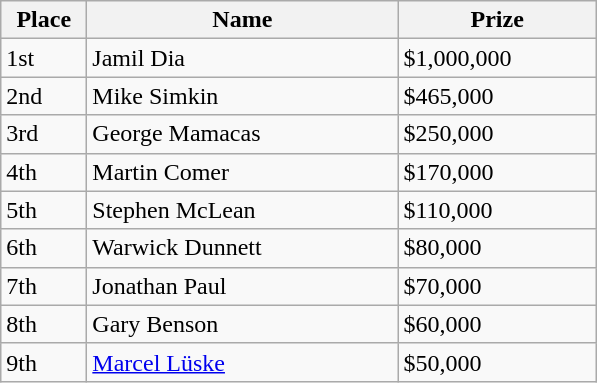<table class="wikitable">
<tr>
<th width="50">Place</th>
<th width="200">Name</th>
<th width="125">Prize</th>
</tr>
<tr>
<td>1st</td>
<td> Jamil Dia</td>
<td>$1,000,000</td>
</tr>
<tr>
<td>2nd</td>
<td> Mike Simkin</td>
<td>$465,000</td>
</tr>
<tr>
<td>3rd</td>
<td> George Mamacas</td>
<td>$250,000</td>
</tr>
<tr>
<td>4th</td>
<td> Martin Comer</td>
<td>$170,000</td>
</tr>
<tr>
<td>5th</td>
<td> Stephen McLean</td>
<td>$110,000</td>
</tr>
<tr>
<td>6th</td>
<td> Warwick Dunnett</td>
<td>$80,000</td>
</tr>
<tr>
<td>7th</td>
<td> Jonathan Paul</td>
<td>$70,000</td>
</tr>
<tr>
<td>8th</td>
<td> Gary Benson</td>
<td>$60,000</td>
</tr>
<tr>
<td>9th</td>
<td> <a href='#'>Marcel Lüske</a></td>
<td>$50,000</td>
</tr>
</table>
